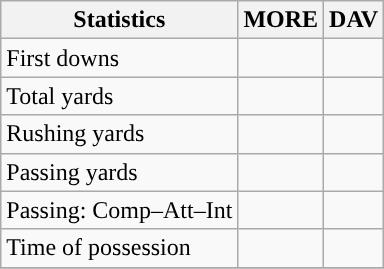<table class="wikitable" style="float: left;">
<tr>
<th>Statistics</th>
<th>MORE</th>
<th>DAV</th>
</tr>
<tr>
<td>First downs</td>
<td></td>
<td></td>
</tr>
<tr>
<td>Total yards</td>
<td></td>
<td></td>
</tr>
<tr>
<td>Rushing yards</td>
<td></td>
<td></td>
</tr>
<tr>
<td>Passing yards</td>
<td></td>
<td></td>
</tr>
<tr>
<td>Passing: Comp–Att–Int</td>
<td></td>
<td></td>
</tr>
<tr>
<td>Time of possession</td>
<td></td>
<td></td>
</tr>
<tr>
</tr>
</table>
